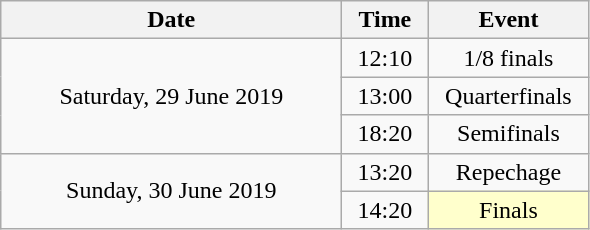<table class="wikitable" style="text-align:center;">
<tr>
<th width="220">Date</th>
<th width="50">Time</th>
<th width="100">Event</th>
</tr>
<tr>
<td rowspan="3">Saturday, 29 June 2019</td>
<td>12:10</td>
<td>1/8 finals</td>
</tr>
<tr>
<td>13:00</td>
<td>Quarterfinals</td>
</tr>
<tr>
<td>18:20</td>
<td>Semifinals</td>
</tr>
<tr>
<td rowspan="2">Sunday, 30 June 2019</td>
<td>13:20</td>
<td>Repechage</td>
</tr>
<tr>
<td>14:20</td>
<td bgcolor="ffffcc">Finals</td>
</tr>
</table>
